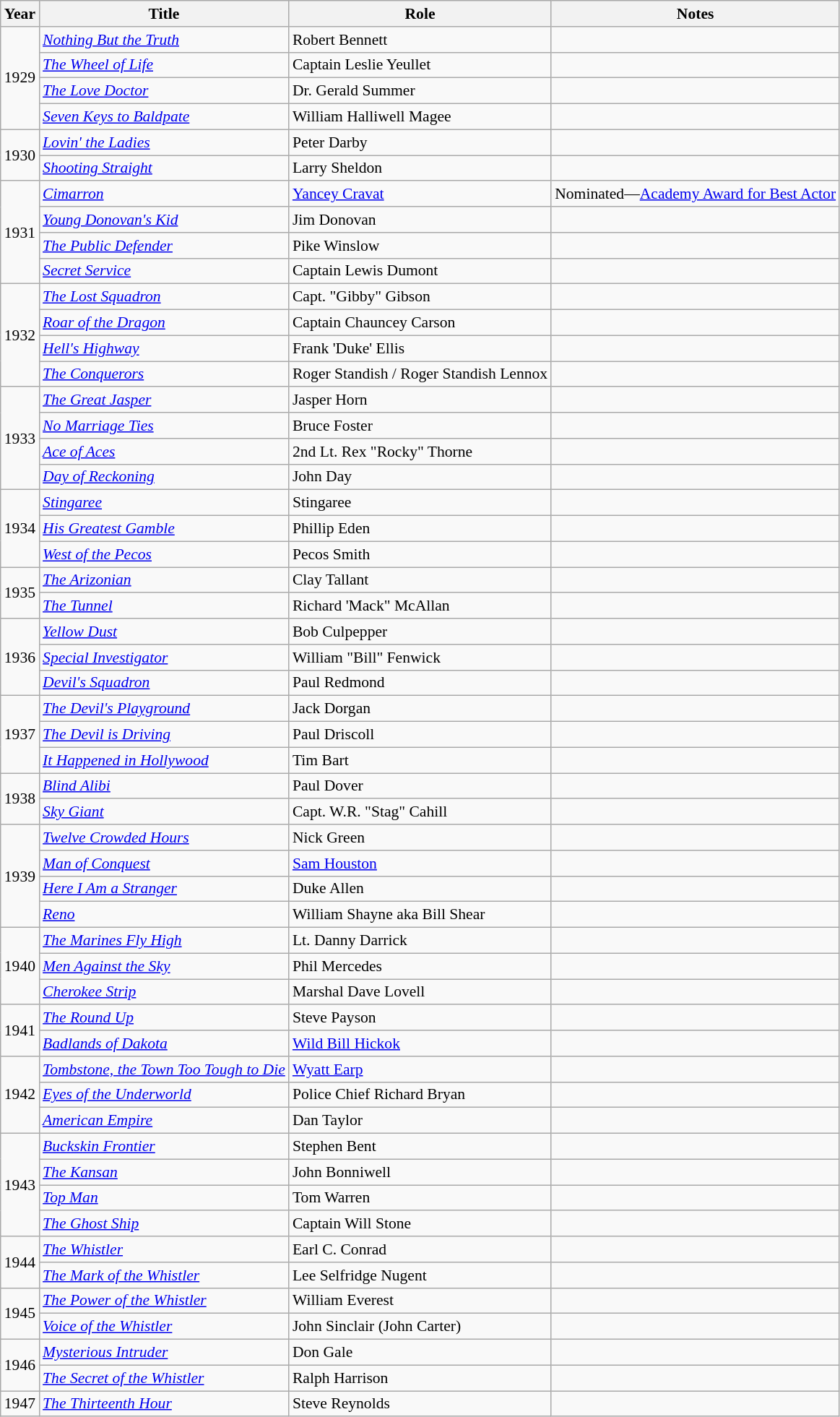<table class="wikitable" style="font-size:90%;">
<tr>
<th>Year</th>
<th>Title</th>
<th>Role</th>
<th>Notes</th>
</tr>
<tr>
<td rowspan="4">1929</td>
<td><em><a href='#'>Nothing But the Truth</a></em></td>
<td>Robert Bennett</td>
<td></td>
</tr>
<tr>
<td><em><a href='#'>The Wheel of Life</a></em></td>
<td>Captain Leslie Yeullet</td>
<td></td>
</tr>
<tr>
<td><em><a href='#'>The Love Doctor</a></em></td>
<td>Dr. Gerald Summer</td>
<td></td>
</tr>
<tr>
<td><em><a href='#'>Seven Keys to Baldpate</a></em></td>
<td>William Halliwell Magee</td>
<td></td>
</tr>
<tr>
<td rowspan="2">1930</td>
<td><em><a href='#'>Lovin' the Ladies</a></em></td>
<td>Peter Darby</td>
<td></td>
</tr>
<tr>
<td><em><a href='#'>Shooting Straight</a></em></td>
<td>Larry Sheldon</td>
<td></td>
</tr>
<tr>
<td rowspan="4">1931</td>
<td><em><a href='#'>Cimarron</a></em></td>
<td><a href='#'>Yancey Cravat</a></td>
<td>Nominated—<a href='#'>Academy Award for Best Actor</a></td>
</tr>
<tr>
<td><em><a href='#'>Young Donovan's Kid</a></em></td>
<td>Jim Donovan</td>
<td></td>
</tr>
<tr>
<td><em><a href='#'>The Public Defender</a></em></td>
<td>Pike Winslow</td>
<td></td>
</tr>
<tr>
<td><em><a href='#'>Secret Service</a></em></td>
<td>Captain Lewis Dumont</td>
<td></td>
</tr>
<tr>
<td rowspan="4">1932</td>
<td><em><a href='#'>The Lost Squadron</a></em></td>
<td>Capt. "Gibby" Gibson</td>
<td></td>
</tr>
<tr>
<td><em><a href='#'>Roar of the Dragon</a></em></td>
<td>Captain Chauncey Carson</td>
<td></td>
</tr>
<tr>
<td><em><a href='#'>Hell's Highway</a></em></td>
<td>Frank 'Duke' Ellis</td>
<td></td>
</tr>
<tr>
<td><em><a href='#'>The Conquerors</a></em></td>
<td>Roger Standish / Roger Standish Lennox</td>
<td></td>
</tr>
<tr>
<td rowspan="4">1933</td>
<td><em><a href='#'>The Great Jasper</a></em></td>
<td>Jasper Horn</td>
<td></td>
</tr>
<tr>
<td><em><a href='#'>No Marriage Ties</a></em></td>
<td>Bruce Foster</td>
<td></td>
</tr>
<tr>
<td><em><a href='#'>Ace of Aces</a></em></td>
<td>2nd Lt. Rex "Rocky" Thorne</td>
<td></td>
</tr>
<tr>
<td><em><a href='#'>Day of Reckoning</a></em></td>
<td>John Day</td>
<td></td>
</tr>
<tr>
<td rowspan="3">1934</td>
<td><em><a href='#'>Stingaree</a></em></td>
<td>Stingaree</td>
<td></td>
</tr>
<tr>
<td><em><a href='#'>His Greatest Gamble</a></em></td>
<td>Phillip Eden</td>
<td></td>
</tr>
<tr>
<td><em><a href='#'>West of the Pecos</a></em></td>
<td>Pecos Smith</td>
<td></td>
</tr>
<tr>
<td rowspan="2">1935</td>
<td><em><a href='#'>The Arizonian</a></em></td>
<td>Clay Tallant</td>
<td></td>
</tr>
<tr>
<td><em><a href='#'>The Tunnel</a></em></td>
<td>Richard 'Mack" McAllan</td>
<td></td>
</tr>
<tr>
<td rowspan="3">1936</td>
<td><em><a href='#'>Yellow Dust</a></em></td>
<td>Bob Culpepper</td>
<td></td>
</tr>
<tr>
<td><em><a href='#'>Special Investigator</a></em></td>
<td>William "Bill" Fenwick</td>
<td></td>
</tr>
<tr>
<td><em><a href='#'>Devil's Squadron</a></em></td>
<td>Paul Redmond</td>
<td></td>
</tr>
<tr>
<td rowspan="3">1937</td>
<td><em><a href='#'>The Devil's Playground</a></em></td>
<td>Jack Dorgan</td>
<td></td>
</tr>
<tr>
<td><em><a href='#'>The Devil is Driving</a></em></td>
<td>Paul Driscoll</td>
<td></td>
</tr>
<tr>
<td><em><a href='#'>It Happened in Hollywood</a></em></td>
<td>Tim Bart</td>
<td></td>
</tr>
<tr>
<td rowspan="2">1938</td>
<td><em><a href='#'>Blind Alibi</a></em></td>
<td>Paul Dover</td>
<td></td>
</tr>
<tr>
<td><em><a href='#'>Sky Giant</a></em></td>
<td>Capt. W.R. "Stag" Cahill</td>
<td></td>
</tr>
<tr>
<td rowspan="4">1939</td>
<td><em><a href='#'>Twelve Crowded Hours</a></em></td>
<td>Nick Green</td>
<td></td>
</tr>
<tr>
<td><em><a href='#'>Man of Conquest</a></em></td>
<td><a href='#'>Sam Houston</a></td>
<td></td>
</tr>
<tr>
<td><em><a href='#'>Here I Am a Stranger</a></em></td>
<td>Duke Allen</td>
<td></td>
</tr>
<tr>
<td><em><a href='#'>Reno</a></em></td>
<td>William Shayne aka Bill Shear</td>
<td></td>
</tr>
<tr>
<td rowspan="3">1940</td>
<td><em><a href='#'>The Marines Fly High</a></em></td>
<td>Lt. Danny Darrick</td>
<td></td>
</tr>
<tr>
<td><em><a href='#'>Men Against the Sky</a></em></td>
<td>Phil Mercedes</td>
<td></td>
</tr>
<tr>
<td><em><a href='#'>Cherokee Strip</a></em></td>
<td>Marshal Dave Lovell</td>
<td></td>
</tr>
<tr>
<td rowspan="2">1941</td>
<td><em><a href='#'>The Round Up</a></em></td>
<td>Steve Payson</td>
<td></td>
</tr>
<tr>
<td><em><a href='#'>Badlands of Dakota</a></em></td>
<td><a href='#'>Wild Bill Hickok</a></td>
<td></td>
</tr>
<tr>
<td rowspan="3">1942</td>
<td><em><a href='#'>Tombstone, the Town Too Tough to Die</a></em></td>
<td><a href='#'>Wyatt Earp</a></td>
<td></td>
</tr>
<tr>
<td><em><a href='#'>Eyes of the Underworld</a></em></td>
<td>Police Chief Richard Bryan</td>
<td></td>
</tr>
<tr>
<td><em><a href='#'>American Empire</a></em></td>
<td>Dan Taylor</td>
<td></td>
</tr>
<tr>
<td rowspan="4">1943</td>
<td><em><a href='#'>Buckskin Frontier</a></em></td>
<td>Stephen Bent</td>
<td></td>
</tr>
<tr>
<td><em><a href='#'>The Kansan</a></em></td>
<td>John Bonniwell</td>
<td></td>
</tr>
<tr>
<td><em><a href='#'>Top Man</a></em></td>
<td>Tom Warren</td>
<td></td>
</tr>
<tr>
<td><em><a href='#'>The Ghost Ship</a></em></td>
<td>Captain Will Stone</td>
<td></td>
</tr>
<tr>
<td rowspan="2">1944</td>
<td><em><a href='#'>The Whistler</a></em></td>
<td>Earl C. Conrad</td>
<td></td>
</tr>
<tr>
<td><em><a href='#'>The Mark of the Whistler</a></em></td>
<td>Lee Selfridge Nugent</td>
<td></td>
</tr>
<tr>
<td rowspan="2">1945</td>
<td><em><a href='#'>The Power of the Whistler</a></em></td>
<td>William Everest</td>
<td></td>
</tr>
<tr>
<td><em><a href='#'>Voice of the Whistler</a></em></td>
<td>John Sinclair (John Carter)</td>
<td></td>
</tr>
<tr>
<td rowspan="2">1946</td>
<td><em><a href='#'>Mysterious Intruder</a></em></td>
<td>Don Gale</td>
<td></td>
</tr>
<tr>
<td><em><a href='#'>The Secret of the Whistler</a></em></td>
<td>Ralph Harrison</td>
<td></td>
</tr>
<tr>
<td>1947</td>
<td><em><a href='#'>The Thirteenth Hour</a></em></td>
<td>Steve Reynolds</td>
</tr>
</table>
